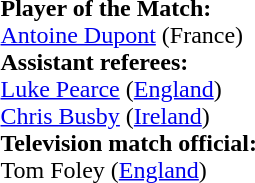<table style="width:100%">
<tr>
<td><br><strong>Player of the Match:</strong>
<br><a href='#'>Antoine Dupont</a> (France)<br><strong>Assistant referees:</strong>
<br><a href='#'>Luke Pearce</a> (<a href='#'>England</a>)
<br><a href='#'>Chris Busby</a> (<a href='#'>Ireland</a>)
<br><strong>Television match official:</strong>
<br>Tom Foley (<a href='#'>England</a>)</td>
</tr>
</table>
